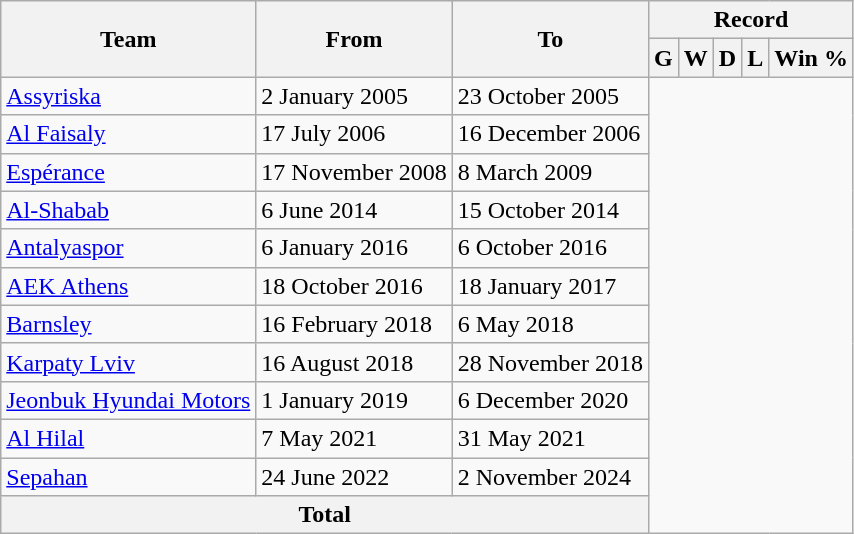<table class="wikitable" style="text-align: center">
<tr>
<th rowspan="2">Team</th>
<th rowspan="2">From</th>
<th rowspan="2">To</th>
<th colspan="5">Record</th>
</tr>
<tr>
<th>G</th>
<th>W</th>
<th>D</th>
<th>L</th>
<th>Win %</th>
</tr>
<tr>
<td align=left><a href='#'>Assyriska</a></td>
<td align=left>2 January 2005</td>
<td align=left>23 October 2005<br></td>
</tr>
<tr>
<td align=left><a href='#'>Al Faisaly</a></td>
<td align=left>17 July 2006</td>
<td align=left>16 December 2006<br></td>
</tr>
<tr>
<td align=left><a href='#'>Espérance</a></td>
<td align=left>17 November 2008</td>
<td align=left>8 March 2009<br></td>
</tr>
<tr>
<td align=left><a href='#'>Al-Shabab</a></td>
<td align=left>6 June 2014</td>
<td align=left>15 October 2014<br></td>
</tr>
<tr>
<td align=left><a href='#'>Antalyaspor</a></td>
<td align=left>6 January 2016</td>
<td align=left>6 October 2016<br></td>
</tr>
<tr>
<td align=left><a href='#'>AEK Athens</a></td>
<td align=left>18 October 2016</td>
<td align=left>18 January 2017<br></td>
</tr>
<tr>
<td align=left><a href='#'>Barnsley</a></td>
<td align=left>16 February 2018</td>
<td align=left>6 May 2018<br></td>
</tr>
<tr>
<td align=left><a href='#'>Karpaty Lviv</a></td>
<td align=left>16 August 2018</td>
<td align=left>28 November 2018<br></td>
</tr>
<tr>
<td align=left><a href='#'>Jeonbuk Hyundai Motors</a></td>
<td align=left>1 January 2019</td>
<td align=left>6 December 2020<br></td>
</tr>
<tr>
<td align=left><a href='#'>Al Hilal</a></td>
<td align=left>7 May 2021</td>
<td align=left>31 May 2021<br></td>
</tr>
<tr>
<td align=left><a href='#'>Sepahan</a></td>
<td align=left>24 June 2022</td>
<td align=left>2 November 2024<br></td>
</tr>
<tr>
<th colspan="3"><strong>Total</strong><br></th>
</tr>
</table>
